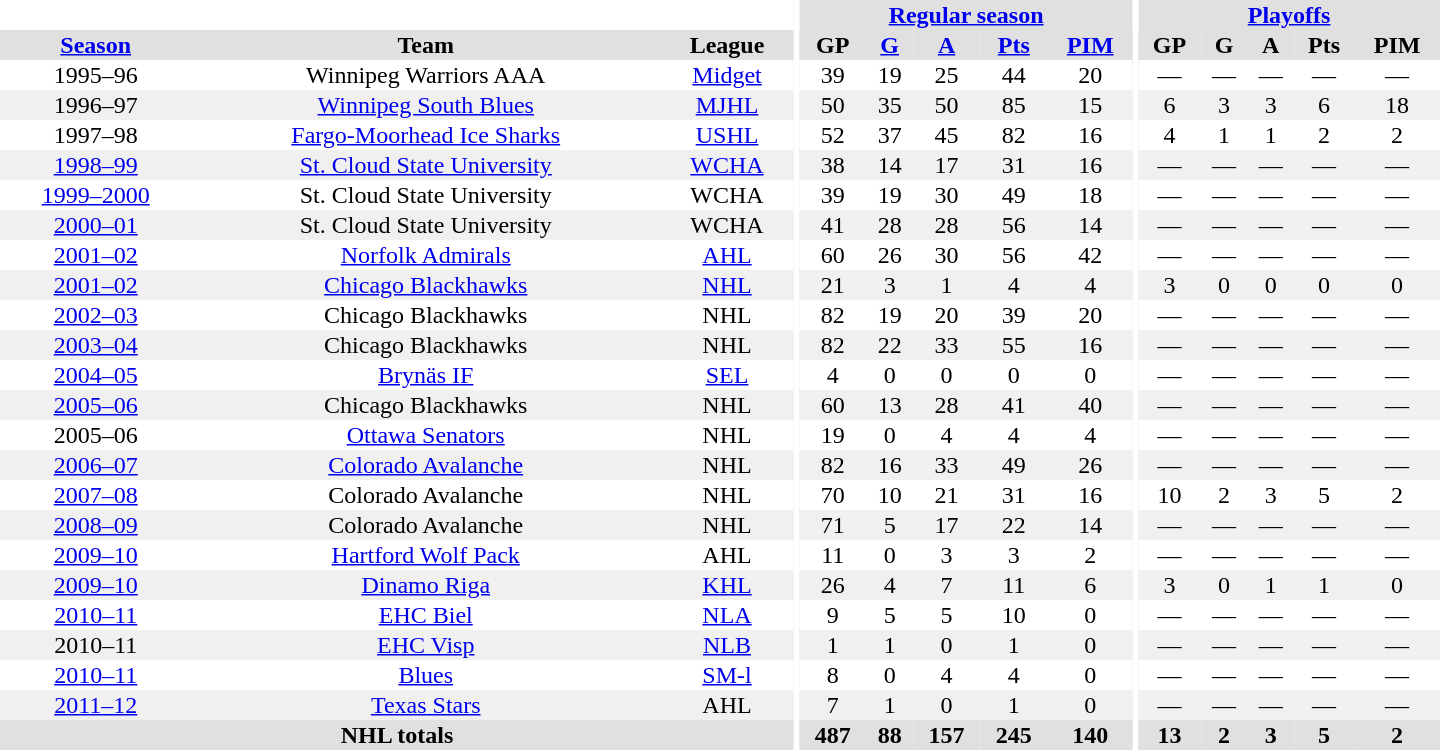<table border="0" cellpadding="1" cellspacing="0" style="text-align:center; width:60em">
<tr bgcolor="#e0e0e0">
<th colspan="3" bgcolor="#ffffff"></th>
<th rowspan="99" bgcolor="#ffffff"></th>
<th colspan="5"><a href='#'>Regular season</a></th>
<th rowspan="99" bgcolor="#ffffff"></th>
<th colspan="5"><a href='#'>Playoffs</a></th>
</tr>
<tr bgcolor="#e0e0e0">
<th><a href='#'>Season</a></th>
<th>Team</th>
<th>League</th>
<th>GP</th>
<th><a href='#'>G</a></th>
<th><a href='#'>A</a></th>
<th><a href='#'>Pts</a></th>
<th><a href='#'>PIM</a></th>
<th>GP</th>
<th>G</th>
<th>A</th>
<th>Pts</th>
<th>PIM</th>
</tr>
<tr>
<td>1995–96</td>
<td>Winnipeg Warriors AAA</td>
<td><a href='#'>Midget</a></td>
<td>39</td>
<td>19</td>
<td>25</td>
<td>44</td>
<td>20</td>
<td>—</td>
<td>—</td>
<td>—</td>
<td>—</td>
<td>—</td>
</tr>
<tr bgcolor="#f0f0f0">
<td>1996–97</td>
<td><a href='#'>Winnipeg South Blues</a></td>
<td><a href='#'>MJHL</a></td>
<td>50</td>
<td>35</td>
<td>50</td>
<td>85</td>
<td>15</td>
<td>6</td>
<td>3</td>
<td>3</td>
<td>6</td>
<td>18</td>
</tr>
<tr>
<td 1997–98 USHL season>1997–98</td>
<td><a href='#'>Fargo-Moorhead Ice Sharks</a></td>
<td><a href='#'>USHL</a></td>
<td>52</td>
<td>37</td>
<td>45</td>
<td>82</td>
<td>16</td>
<td>4</td>
<td>1</td>
<td>1</td>
<td>2</td>
<td>2</td>
</tr>
<tr bgcolor="#f0f0f0">
<td><a href='#'>1998–99</a></td>
<td><a href='#'>St. Cloud State University</a></td>
<td><a href='#'>WCHA</a></td>
<td>38</td>
<td>14</td>
<td>17</td>
<td>31</td>
<td>16</td>
<td>—</td>
<td>—</td>
<td>—</td>
<td>—</td>
<td>—</td>
</tr>
<tr>
<td><a href='#'>1999–2000</a></td>
<td>St. Cloud State University</td>
<td>WCHA</td>
<td>39</td>
<td>19</td>
<td>30</td>
<td>49</td>
<td>18</td>
<td>—</td>
<td>—</td>
<td>—</td>
<td>—</td>
<td>—</td>
</tr>
<tr bgcolor="#f0f0f0">
<td><a href='#'>2000–01</a></td>
<td>St. Cloud State University</td>
<td>WCHA</td>
<td>41</td>
<td>28</td>
<td>28</td>
<td>56</td>
<td>14</td>
<td>—</td>
<td>—</td>
<td>—</td>
<td>—</td>
<td>—</td>
</tr>
<tr>
<td><a href='#'>2001–02</a></td>
<td><a href='#'>Norfolk Admirals</a></td>
<td><a href='#'>AHL</a></td>
<td>60</td>
<td>26</td>
<td>30</td>
<td>56</td>
<td>42</td>
<td>—</td>
<td>—</td>
<td>—</td>
<td>—</td>
<td>—</td>
</tr>
<tr bgcolor="#f0f0f0">
<td><a href='#'>2001–02</a></td>
<td><a href='#'>Chicago Blackhawks</a></td>
<td><a href='#'>NHL</a></td>
<td>21</td>
<td>3</td>
<td>1</td>
<td>4</td>
<td>4</td>
<td>3</td>
<td>0</td>
<td>0</td>
<td>0</td>
<td>0</td>
</tr>
<tr>
<td><a href='#'>2002–03</a></td>
<td>Chicago Blackhawks</td>
<td>NHL</td>
<td>82</td>
<td>19</td>
<td>20</td>
<td>39</td>
<td>20</td>
<td>—</td>
<td>—</td>
<td>—</td>
<td>—</td>
<td>—</td>
</tr>
<tr bgcolor="#f0f0f0">
<td><a href='#'>2003–04</a></td>
<td>Chicago Blackhawks</td>
<td>NHL</td>
<td>82</td>
<td>22</td>
<td>33</td>
<td>55</td>
<td>16</td>
<td>—</td>
<td>—</td>
<td>—</td>
<td>—</td>
<td>—</td>
</tr>
<tr>
<td><a href='#'>2004–05</a></td>
<td><a href='#'>Brynäs IF</a></td>
<td><a href='#'>SEL</a></td>
<td>4</td>
<td>0</td>
<td>0</td>
<td>0</td>
<td>0</td>
<td>—</td>
<td>—</td>
<td>—</td>
<td>—</td>
<td>—</td>
</tr>
<tr bgcolor="#f0f0f0">
<td><a href='#'>2005–06</a></td>
<td>Chicago Blackhawks</td>
<td>NHL</td>
<td>60</td>
<td>13</td>
<td>28</td>
<td>41</td>
<td>40</td>
<td>—</td>
<td>—</td>
<td>—</td>
<td>—</td>
<td>—</td>
</tr>
<tr>
<td>2005–06</td>
<td><a href='#'>Ottawa Senators</a></td>
<td>NHL</td>
<td>19</td>
<td>0</td>
<td>4</td>
<td>4</td>
<td>4</td>
<td>—</td>
<td>—</td>
<td>—</td>
<td>—</td>
<td>—</td>
</tr>
<tr bgcolor="#f0f0f0">
<td><a href='#'>2006–07</a></td>
<td><a href='#'>Colorado Avalanche</a></td>
<td>NHL</td>
<td>82</td>
<td>16</td>
<td>33</td>
<td>49</td>
<td>26</td>
<td>—</td>
<td>—</td>
<td>—</td>
<td>—</td>
<td>—</td>
</tr>
<tr>
<td><a href='#'>2007–08</a></td>
<td>Colorado Avalanche</td>
<td>NHL</td>
<td>70</td>
<td>10</td>
<td>21</td>
<td>31</td>
<td>16</td>
<td>10</td>
<td>2</td>
<td>3</td>
<td>5</td>
<td>2</td>
</tr>
<tr bgcolor="#f0f0f0">
<td><a href='#'>2008–09</a></td>
<td>Colorado Avalanche</td>
<td>NHL</td>
<td>71</td>
<td>5</td>
<td>17</td>
<td>22</td>
<td>14</td>
<td>—</td>
<td>—</td>
<td>—</td>
<td>—</td>
<td>—</td>
</tr>
<tr>
<td><a href='#'>2009–10</a></td>
<td><a href='#'>Hartford Wolf Pack</a></td>
<td>AHL</td>
<td>11</td>
<td>0</td>
<td>3</td>
<td>3</td>
<td>2</td>
<td>—</td>
<td>—</td>
<td>—</td>
<td>—</td>
<td>—</td>
</tr>
<tr bgcolor="#f0f0f0">
<td><a href='#'>2009–10</a></td>
<td><a href='#'>Dinamo Riga</a></td>
<td><a href='#'>KHL</a></td>
<td>26</td>
<td>4</td>
<td>7</td>
<td>11</td>
<td>6</td>
<td>3</td>
<td>0</td>
<td>1</td>
<td>1</td>
<td>0</td>
</tr>
<tr>
<td><a href='#'>2010–11</a></td>
<td><a href='#'>EHC Biel</a></td>
<td><a href='#'>NLA</a></td>
<td>9</td>
<td>5</td>
<td>5</td>
<td>10</td>
<td>0</td>
<td>—</td>
<td>—</td>
<td>—</td>
<td>—</td>
<td>—</td>
</tr>
<tr bgcolor="#f0f0f0">
<td>2010–11</td>
<td><a href='#'>EHC Visp</a></td>
<td><a href='#'>NLB</a></td>
<td>1</td>
<td>1</td>
<td>0</td>
<td>1</td>
<td>0</td>
<td>—</td>
<td>—</td>
<td>—</td>
<td>—</td>
<td>—</td>
</tr>
<tr>
<td><a href='#'>2010–11</a></td>
<td><a href='#'>Blues</a></td>
<td><a href='#'>SM-l</a></td>
<td>8</td>
<td>0</td>
<td>4</td>
<td>4</td>
<td>0</td>
<td>—</td>
<td>—</td>
<td>—</td>
<td>—</td>
<td>—</td>
</tr>
<tr bgcolor="#f0f0f0">
<td><a href='#'>2011–12</a></td>
<td><a href='#'>Texas Stars</a></td>
<td>AHL</td>
<td>7</td>
<td>1</td>
<td>0</td>
<td>1</td>
<td>0</td>
<td>—</td>
<td>—</td>
<td>—</td>
<td>—</td>
<td>—</td>
</tr>
<tr bgcolor="#e0e0e0">
<th colspan="3">NHL totals</th>
<th>487</th>
<th>88</th>
<th>157</th>
<th>245</th>
<th>140</th>
<th>13</th>
<th>2</th>
<th>3</th>
<th>5</th>
<th>2</th>
</tr>
</table>
